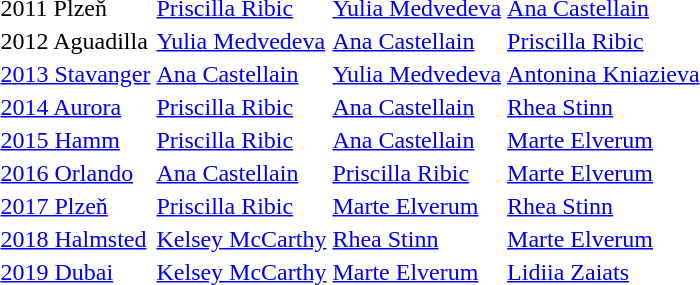<table>
<tr>
<td>2011 Plzeň</td>
<td> <a href='#'>Priscilla Ribic</a></td>
<td> <a href='#'>Yulia Medvedeva</a></td>
<td> <a href='#'>Ana Castellain</a></td>
</tr>
<tr>
<td>2012 Aguadilla</td>
<td> <a href='#'>Yulia Medvedeva</a></td>
<td> <a href='#'>Ana Castellain</a></td>
<td> <a href='#'>Priscilla Ribic</a></td>
</tr>
<tr>
<td><a href='#'>2013 Stavanger</a></td>
<td> <a href='#'>Ana Castellain</a></td>
<td> <a href='#'>Yulia Medvedeva</a></td>
<td> <a href='#'>Antonina Kniazieva</a></td>
</tr>
<tr>
<td><a href='#'>2014 Aurora</a></td>
<td> <a href='#'>Priscilla Ribic</a></td>
<td> <a href='#'>Ana Castellain</a></td>
<td> <a href='#'>Rhea Stinn</a></td>
</tr>
<tr>
<td><a href='#'>2015 Hamm</a></td>
<td> <a href='#'>Priscilla Ribic</a></td>
<td> <a href='#'>Ana Castellain</a></td>
<td> <a href='#'>Marte Elverum</a></td>
</tr>
<tr>
<td><a href='#'>2016 Orlando</a></td>
<td> <a href='#'>Ana Castellain</a></td>
<td> <a href='#'>Priscilla Ribic</a></td>
<td> <a href='#'>Marte Elverum</a></td>
</tr>
<tr>
<td><a href='#'>2017 Plzeň</a></td>
<td> <a href='#'>Priscilla Ribic</a></td>
<td> <a href='#'>Marte Elverum</a></td>
<td> <a href='#'>Rhea Stinn</a></td>
</tr>
<tr>
<td><a href='#'>2018 Halmsted</a></td>
<td> <a href='#'>Kelsey McCarthy</a></td>
<td> <a href='#'>Rhea Stinn</a></td>
<td> <a href='#'>Marte Elverum</a></td>
</tr>
<tr>
<td><a href='#'>2019 Dubai</a></td>
<td> <a href='#'>Kelsey McCarthy</a></td>
<td> <a href='#'>Marte Elverum</a></td>
<td> <a href='#'>Lidiia Zaiats</a></td>
</tr>
<tr>
</tr>
</table>
